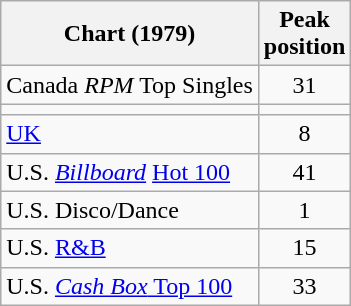<table class="wikitable sortable">
<tr>
<th align="left">Chart (1979)</th>
<th align="left">Peak<br>position</th>
</tr>
<tr>
<td align="left">Canada <em>RPM</em> Top Singles</td>
<td style="text-align:center;">31</td>
</tr>
<tr>
<td></td>
</tr>
<tr>
<td style="text-align:left;"><a href='#'>UK</a></td>
<td style="text-align:center;">8</td>
</tr>
<tr>
<td align="left">U.S. <em><a href='#'>Billboard</a></em> <a href='#'>Hot 100</a></td>
<td style="text-align:center;">41</td>
</tr>
<tr>
<td align="left">U.S. Disco/Dance </td>
<td style="text-align:center;">1</td>
</tr>
<tr>
<td align="left">U.S. <a href='#'>R&B</a></td>
<td style="text-align:center;">15</td>
</tr>
<tr>
<td align="left">U.S. <a href='#'><em>Cash Box</em> Top 100</a></td>
<td style="text-align:center;">33</td>
</tr>
</table>
